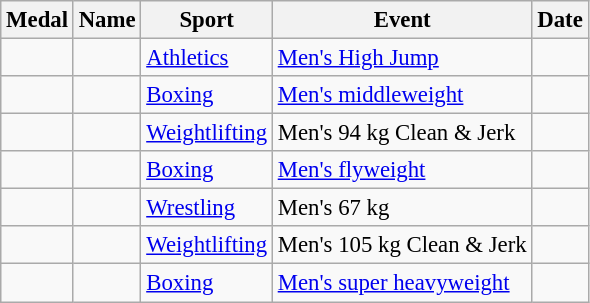<table class="wikitable sortable" style="font-size:95%">
<tr>
<th>Medal</th>
<th>Name</th>
<th>Sport</th>
<th>Event</th>
<th>Date</th>
</tr>
<tr>
<td></td>
<td></td>
<td><a href='#'>Athletics</a></td>
<td><a href='#'>Men's High Jump</a></td>
<td></td>
</tr>
<tr>
<td></td>
<td></td>
<td><a href='#'>Boxing</a></td>
<td><a href='#'>Men's middleweight</a></td>
<td></td>
</tr>
<tr>
<td></td>
<td></td>
<td><a href='#'>Weightlifting</a></td>
<td>Men's 94 kg Clean & Jerk</td>
<td></td>
</tr>
<tr>
<td></td>
<td></td>
<td><a href='#'>Boxing</a></td>
<td><a href='#'>Men's flyweight</a></td>
<td></td>
</tr>
<tr>
<td></td>
<td></td>
<td><a href='#'>Wrestling</a></td>
<td>Men's 67 kg</td>
<td></td>
</tr>
<tr>
<td></td>
<td></td>
<td><a href='#'>Weightlifting</a></td>
<td>Men's 105 kg Clean & Jerk</td>
<td></td>
</tr>
<tr>
<td></td>
<td></td>
<td><a href='#'>Boxing</a></td>
<td><a href='#'>Men's super heavyweight</a></td>
<td></td>
</tr>
</table>
